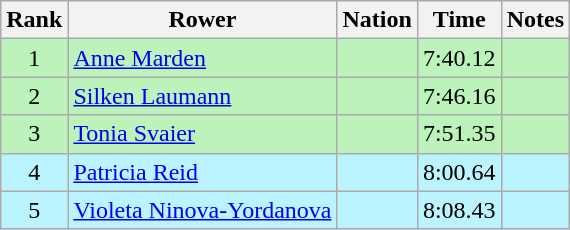<table class="wikitable sortable" style="text-align:center">
<tr>
<th>Rank</th>
<th>Rower</th>
<th>Nation</th>
<th>Time</th>
<th>Notes</th>
</tr>
<tr bgcolor=bbf3bb>
<td>1</td>
<td align=left data-sort-value="Marden, Anne"><a href='#'>Anne Marden</a></td>
<td align=left></td>
<td>7:40.12</td>
<td></td>
</tr>
<tr bgcolor=bbf3bb>
<td>2</td>
<td align=left data-sort-value="Laumann, Silken"><a href='#'>Silken Laumann</a></td>
<td align=left></td>
<td>7:46.16</td>
<td></td>
</tr>
<tr bgcolor=bbf3bb>
<td>3</td>
<td align=left data-sort-value="Svaier, Tonia"><a href='#'>Tonia Svaier</a></td>
<td align=left></td>
<td>7:51.35</td>
<td></td>
</tr>
<tr bgcolor=bbf3ff>
<td>4</td>
<td align=left data-sort-value="Reid, Patricia"><a href='#'>Patricia Reid</a></td>
<td align=left></td>
<td>8:00.64</td>
<td></td>
</tr>
<tr bgcolor=bbf3ff>
<td>5</td>
<td align=left data-sort-value="Ninova-Yordanova, Violeta"><a href='#'>Violeta Ninova-Yordanova</a></td>
<td align=left></td>
<td>8:08.43</td>
<td></td>
</tr>
</table>
